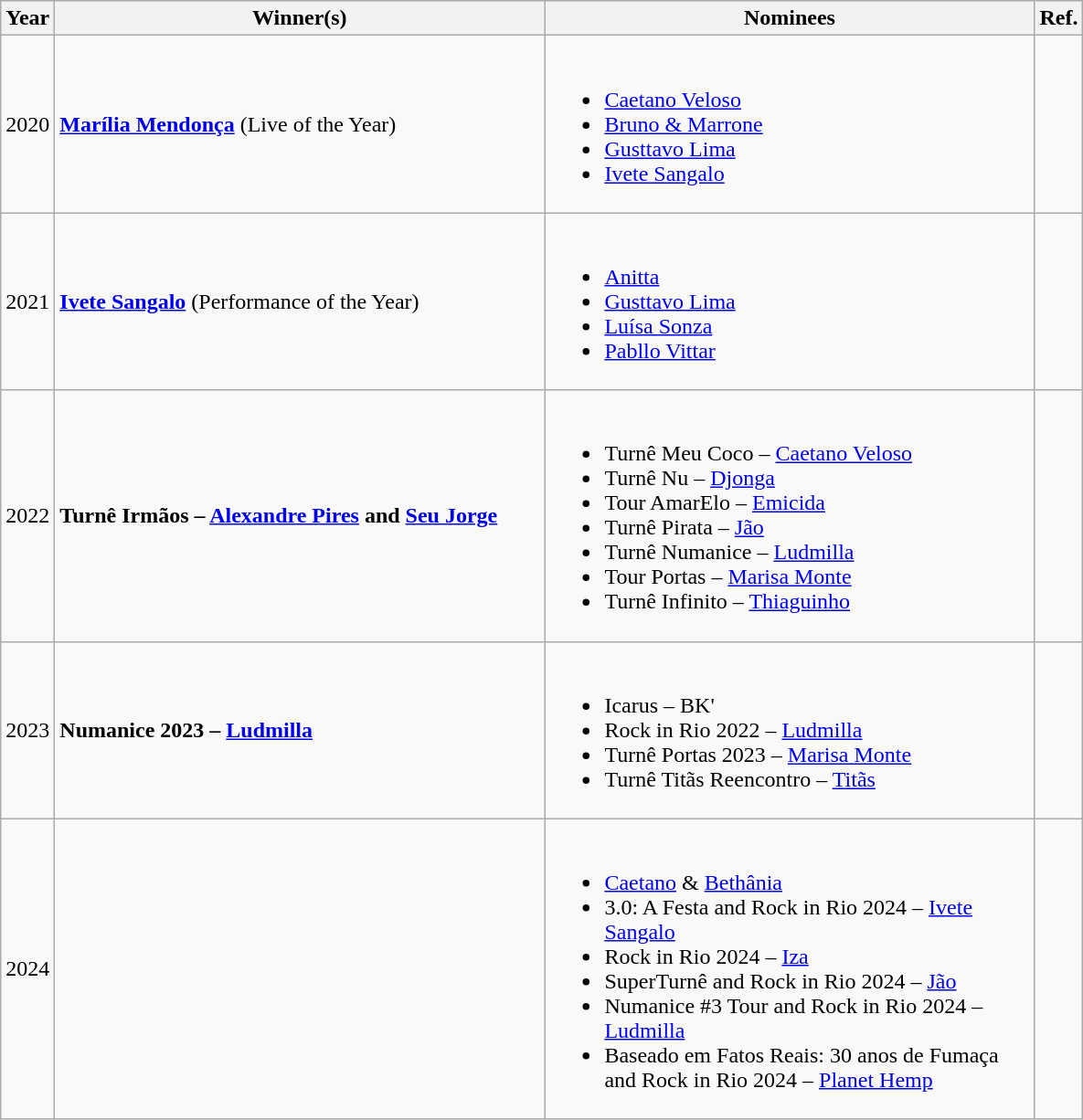<table class="wikitable sortable">
<tr>
<th style="width:5px;"><strong>Year</strong></th>
<th style="width:350px;"><strong>Winner(s)</strong></th>
<th style="width:350px;"><strong>Nominees</strong></th>
<th class="unsortable">Ref.</th>
</tr>
<tr>
<td align="center">2020</td>
<td><strong><a href='#'>Marília Mendonça</a></strong> (Live of the Year)</td>
<td><br><ul><li><a href='#'>Caetano Veloso</a></li><li><a href='#'>Bruno & Marrone</a></li><li><a href='#'>Gusttavo Lima</a></li><li><a href='#'>Ivete Sangalo</a></li></ul></td>
<td></td>
</tr>
<tr>
<td align="center">2021</td>
<td><strong><a href='#'>Ivete Sangalo</a></strong> (Performance of the Year)</td>
<td><br><ul><li><a href='#'>Anitta</a></li><li><a href='#'>Gusttavo Lima</a></li><li><a href='#'>Luísa Sonza</a></li><li><a href='#'>Pabllo Vittar</a></li></ul></td>
<td></td>
</tr>
<tr>
<td align="center">2022</td>
<td><strong>Turnê Irmãos – <a href='#'>Alexandre Pires</a> and <a href='#'>Seu Jorge</a></strong></td>
<td><br><ul><li>Turnê Meu Coco – <a href='#'>Caetano Veloso</a></li><li>Turnê Nu – <a href='#'>Djonga</a></li><li>Tour AmarElo – <a href='#'>Emicida</a></li><li>Turnê Pirata – <a href='#'>Jão</a></li><li>Turnê Numanice – <a href='#'>Ludmilla</a></li><li>Tour Portas – <a href='#'>Marisa Monte</a></li><li>Turnê Infinito – <a href='#'>Thiaguinho</a></li></ul></td>
<td></td>
</tr>
<tr>
<td align="center">2023</td>
<td><strong>Numanice 2023 – <a href='#'>Ludmilla</a></strong></td>
<td><br><ul><li>Icarus – BK'</li><li>Rock in Rio 2022 – <a href='#'>Ludmilla</a></li><li>Turnê Portas 2023 – <a href='#'>Marisa Monte</a></li><li>Turnê Titãs Reencontro – <a href='#'>Titãs</a></li></ul></td>
<td></td>
</tr>
<tr>
<td align="center">2024</td>
<td></td>
<td><br><ul><li><a href='#'>Caetano</a> & <a href='#'>Bethânia</a></li><li>3.0: A Festa and Rock in Rio 2024 – <a href='#'>Ivete Sangalo</a></li><li>Rock in Rio 2024 – <a href='#'>Iza</a></li><li>SuperTurnê and Rock in Rio 2024 – <a href='#'>Jão</a></li><li>Numanice #3 Tour and Rock in Rio 2024 – <a href='#'>Ludmilla</a></li><li>Baseado em Fatos Reais: 30 anos de Fumaça and Rock in Rio 2024 – <a href='#'>Planet Hemp</a></li></ul></td>
<td></td>
</tr>
</table>
